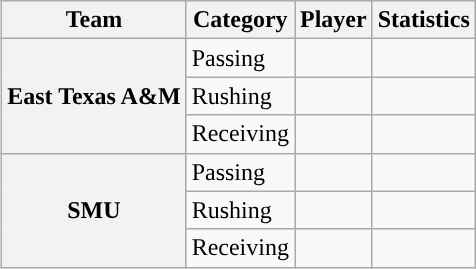<table class="wikitable" style="float:right">
<tr>
<th>Team</th>
<th>Category</th>
<th>Player</th>
<th>Statistics</th>
</tr>
<tr>
<th rowspan=3>East Texas A&M</th>
<td>Passing</td>
<td></td>
<td></td>
</tr>
<tr>
<td>Rushing</td>
<td></td>
<td></td>
</tr>
<tr>
<td>Receiving</td>
<td></td>
<td></td>
</tr>
<tr>
<th rowspan=3>SMU</th>
<td>Passing</td>
<td></td>
<td></td>
</tr>
<tr>
<td>Rushing</td>
<td></td>
<td></td>
</tr>
<tr>
<td>Receiving</td>
<td></td>
<td></td>
</tr>
</table>
